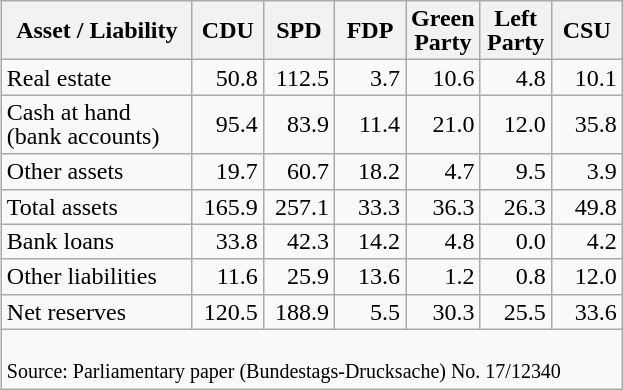<table class="wikitable " style="border:1px black; line-height:1em; float:right; margin-left:1em;text-align: right;">
<tr>
<th style="width:120px;">Asset / Liability</th>
<th style="width:40px;">CDU</th>
<th style="width:40px;">SPD</th>
<th style="width:40px;">FDP</th>
<th style="width:40px;">Green Party</th>
<th style="width:40px;">Left Party</th>
<th style="width:40px;">CSU</th>
</tr>
<tr>
<td style="text-align: left;">Real estate</td>
<td>50.8</td>
<td>112.5</td>
<td>3.7</td>
<td>10.6</td>
<td>4.8</td>
<td>10.1</td>
</tr>
<tr>
<td style="text-align: left;">Cash at hand <br>(bank accounts)</td>
<td>95.4</td>
<td>83.9</td>
<td>11.4</td>
<td>21.0</td>
<td>12.0</td>
<td>35.8</td>
</tr>
<tr>
<td style="text-align: left;">Other assets</td>
<td>19.7</td>
<td>60.7</td>
<td>18.2</td>
<td>4.7</td>
<td>9.5</td>
<td>3.9</td>
</tr>
<tr>
<td style="text-align: left;">Total assets</td>
<td>165.9</td>
<td>257.1</td>
<td>33.3</td>
<td>36.3</td>
<td>26.3</td>
<td>49.8</td>
</tr>
<tr>
<td style="text-align: left;">Bank loans</td>
<td>33.8</td>
<td>42.3</td>
<td>14.2</td>
<td>4.8</td>
<td>0.0</td>
<td>4.2</td>
</tr>
<tr>
<td style="text-align: left;">Other liabilities</td>
<td>11.6</td>
<td>25.9</td>
<td>13.6</td>
<td>1.2</td>
<td>0.8</td>
<td>12.0</td>
</tr>
<tr>
<td style="text-align: left;">Net reserves</td>
<td>120.5</td>
<td>188.9</td>
<td>5.5</td>
<td>30.3</td>
<td>25.5</td>
<td>33.6</td>
</tr>
<tr class="sortbottom">
<td colspan="7" style="text-align:left;"><br><small> Source: Parliamentary paper (Bundestags-Drucksache) No. 17/12340</small></td>
</tr>
</table>
